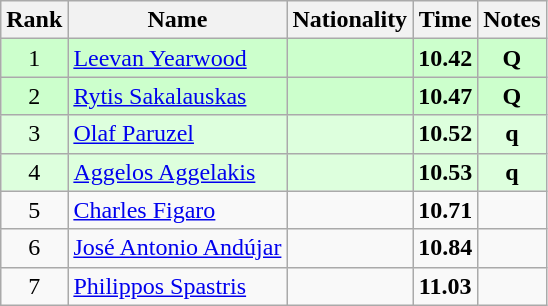<table class="wikitable sortable" style="text-align:center">
<tr>
<th>Rank</th>
<th>Name</th>
<th>Nationality</th>
<th>Time</th>
<th>Notes</th>
</tr>
<tr bgcolor=ccffcc>
<td>1</td>
<td align=left><a href='#'>Leevan Yearwood</a></td>
<td align=left></td>
<td><strong>10.42</strong></td>
<td><strong>Q</strong></td>
</tr>
<tr bgcolor=ccffcc>
<td>2</td>
<td align=left><a href='#'>Rytis Sakalauskas</a></td>
<td align=left></td>
<td><strong>10.47</strong></td>
<td><strong>Q</strong></td>
</tr>
<tr bgcolor=ddffdd>
<td>3</td>
<td align=left><a href='#'>Olaf Paruzel</a></td>
<td align=left></td>
<td><strong>10.52</strong></td>
<td><strong>q</strong></td>
</tr>
<tr bgcolor=ddffdd>
<td>4</td>
<td align=left><a href='#'>Aggelos Aggelakis</a></td>
<td align=left></td>
<td><strong>10.53</strong></td>
<td><strong>q</strong></td>
</tr>
<tr>
<td>5</td>
<td align=left><a href='#'>Charles Figaro</a></td>
<td align=left></td>
<td><strong>10.71</strong></td>
<td></td>
</tr>
<tr>
<td>6</td>
<td align=left><a href='#'>José Antonio Andújar</a></td>
<td align=left></td>
<td><strong>10.84</strong></td>
<td></td>
</tr>
<tr>
<td>7</td>
<td align=left><a href='#'>Philippos Spastris</a></td>
<td align=left></td>
<td><strong>11.03</strong></td>
<td></td>
</tr>
</table>
